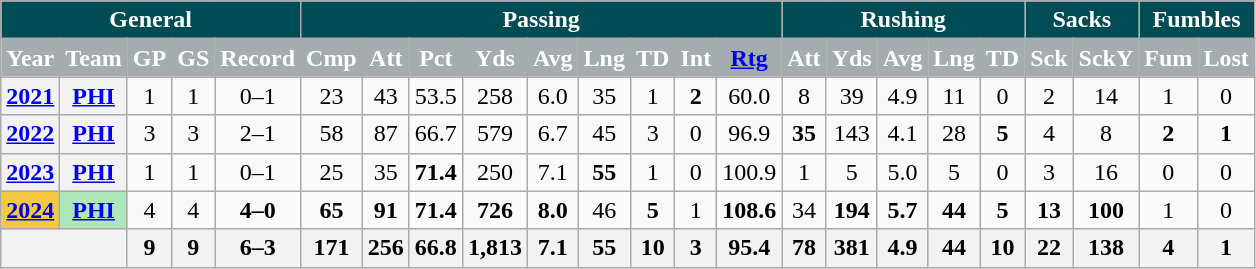<table class="wikitable" style="text-align:center">
<tr style="font-weight:bold;background:#004C54;color:White;">
<td colspan="5">General</td>
<td colspan="9">Passing</td>
<td colspan="5">Rushing</td>
<td colspan="2">Sacks</td>
<td colspan="2">Fumbles</td>
</tr>
<tr style="font-weight:bold;background:#A5ACAF;color:#FFFFFF;">
<td>Year</td>
<td>Team</td>
<td>GP</td>
<td>GS</td>
<td>Record</td>
<td>Cmp</td>
<td>Att</td>
<td>Pct</td>
<td>Yds</td>
<td>Avg</td>
<td>Lng</td>
<td>TD</td>
<td>Int</td>
<td><a href='#'><span>Rtg</span></a></td>
<td>Att</td>
<td>Yds</td>
<td>Avg</td>
<td>Lng</td>
<td>TD</td>
<td>Sck</td>
<td>SckY</td>
<td>Fum</td>
<td>Lost</td>
</tr>
<tr>
<th><a href='#'>2021</a></th>
<th><a href='#'>PHI</a></th>
<td>1</td>
<td>1</td>
<td>0–1</td>
<td>23</td>
<td>43</td>
<td>53.5</td>
<td>258</td>
<td>6.0</td>
<td>35</td>
<td>1</td>
<td><strong>2</strong></td>
<td>60.0</td>
<td>8</td>
<td>39</td>
<td>4.9</td>
<td>11</td>
<td>0</td>
<td>2</td>
<td>14</td>
<td>1</td>
<td>0</td>
</tr>
<tr>
<th><a href='#'>2022</a></th>
<th><a href='#'>PHI</a></th>
<td>3</td>
<td>3</td>
<td>2–1</td>
<td>58</td>
<td>87</td>
<td>66.7</td>
<td>579</td>
<td>6.7</td>
<td>45</td>
<td>3</td>
<td>0</td>
<td>96.9</td>
<td><strong>35</strong></td>
<td>143</td>
<td>4.1</td>
<td>28</td>
<td><strong>5</strong></td>
<td>4</td>
<td>8</td>
<td><strong>2</strong></td>
<td><strong>1</strong></td>
</tr>
<tr>
<th><a href='#'>2023</a></th>
<th><a href='#'>PHI</a></th>
<td>1</td>
<td>1</td>
<td>0–1</td>
<td>25</td>
<td>35</td>
<td><strong>71.4</strong></td>
<td>250</td>
<td>7.1</td>
<td><strong>55</strong></td>
<td>1</td>
<td>0</td>
<td>100.9</td>
<td>1</td>
<td>5</td>
<td>5.0</td>
<td>5</td>
<td>0</td>
<td>3</td>
<td>16</td>
<td>0</td>
<td>0</td>
</tr>
<tr>
<th style="background:#f4c842;"><a href='#'>2024</a></th>
<th style="background:#afe6ba;"><a href='#'>PHI</a></th>
<td>4</td>
<td>4</td>
<td><strong>4–0</strong></td>
<td><strong>65</strong></td>
<td><strong>91</strong></td>
<td><strong>71.4</strong></td>
<td><strong>726</strong></td>
<td><strong>8.0</strong></td>
<td>46</td>
<td><strong>5</strong></td>
<td>1</td>
<td><strong>108.6</strong></td>
<td>34</td>
<td><strong>194</strong></td>
<td><strong>5.7</strong></td>
<td><strong>44</strong></td>
<td><strong>5</strong></td>
<td><strong>13</strong></td>
<td><strong>100</strong></td>
<td>1</td>
<td>0</td>
</tr>
<tr>
<th colspan="2"></th>
<th>9</th>
<th>9</th>
<th>6–3</th>
<th>171</th>
<th>256</th>
<th>66.8</th>
<th>1,813</th>
<th>7.1</th>
<th>55</th>
<th>10</th>
<th>3</th>
<th>95.4</th>
<th>78</th>
<th>381</th>
<th>4.9</th>
<th>44</th>
<th>10</th>
<th>22</th>
<th>138</th>
<th>4</th>
<th>1</th>
</tr>
</table>
